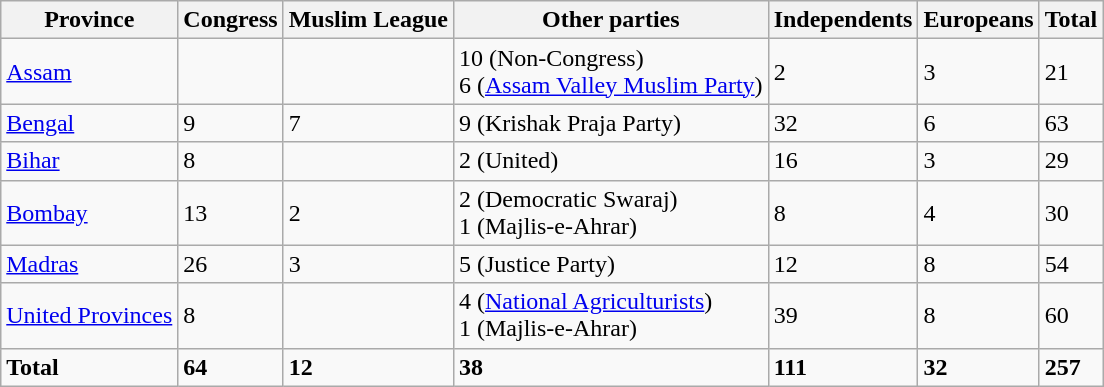<table class=wikitable style=text-align:centre>
<tr>
<th>Province</th>
<th>Congress</th>
<th>Muslim League</th>
<th>Other parties</th>
<th>Independents</th>
<th>Europeans</th>
<th>Total</th>
</tr>
<tr>
<td align=left><a href='#'>Assam</a></td>
<td></td>
<td></td>
<td>10 (Non-Congress)<br>6 (<a href='#'>Assam Valley Muslim Party</a>)</td>
<td>2</td>
<td>3</td>
<td>21</td>
</tr>
<tr>
<td align=left><a href='#'>Bengal</a></td>
<td>9</td>
<td>7</td>
<td>9 (Krishak Praja Party)</td>
<td>32</td>
<td>6</td>
<td>63</td>
</tr>
<tr>
<td align=left><a href='#'>Bihar</a></td>
<td>8</td>
<td></td>
<td>2 (United)</td>
<td>16</td>
<td>3</td>
<td>29</td>
</tr>
<tr>
<td align=left><a href='#'>Bombay</a></td>
<td>13</td>
<td>2</td>
<td>2 (Democratic Swaraj)<br>1 (Majlis-e-Ahrar)</td>
<td>8</td>
<td>4</td>
<td>30</td>
</tr>
<tr>
<td align=left><a href='#'>Madras</a></td>
<td>26</td>
<td>3</td>
<td>5 (Justice Party)</td>
<td>12</td>
<td>8</td>
<td>54</td>
</tr>
<tr>
<td align=left><a href='#'>United Provinces</a></td>
<td>8</td>
<td></td>
<td>4 (<a href='#'>National Agriculturists</a>)<br>1 (Majlis-e-Ahrar)</td>
<td>39</td>
<td>8</td>
<td>60</td>
</tr>
<tr>
<td align=left><strong>Total</strong></td>
<td><strong>64</strong></td>
<td><strong>12</strong></td>
<td><strong>38</strong></td>
<td><strong>111</strong></td>
<td><strong>32</strong></td>
<td><strong>257</strong></td>
</tr>
</table>
